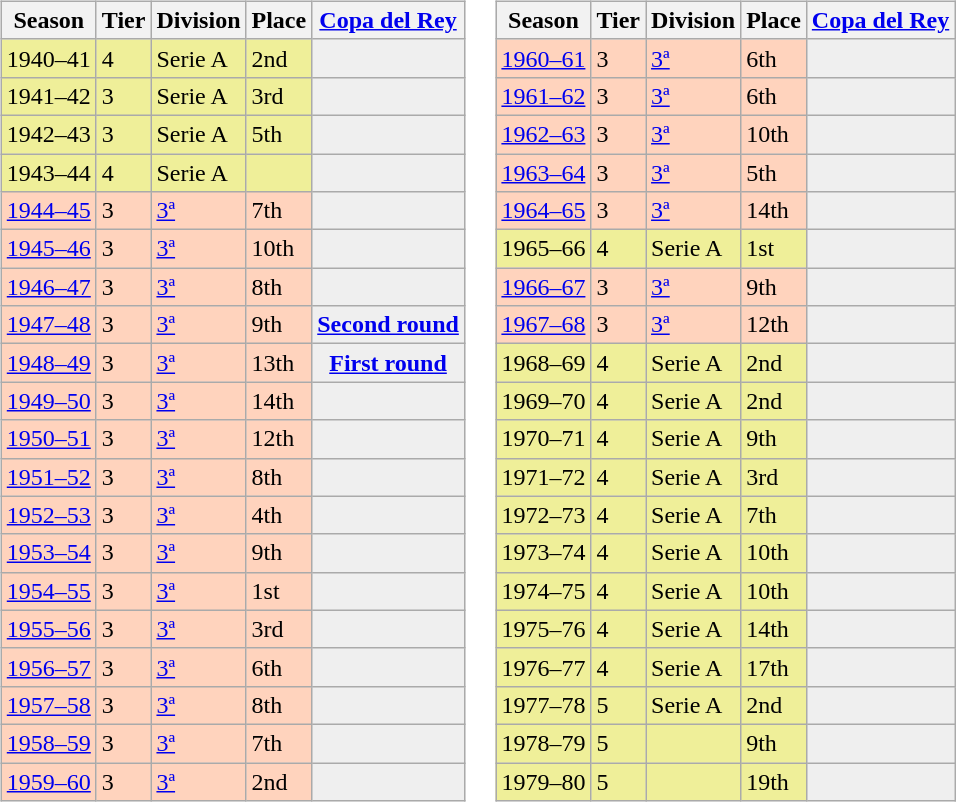<table>
<tr>
<td valign="top" width=0%><br><table class="wikitable">
<tr style="background:#f0f6fa;">
<th>Season</th>
<th>Tier</th>
<th>Division</th>
<th>Place</th>
<th><a href='#'>Copa del Rey</a></th>
</tr>
<tr>
<td style="background:#EFEF99;">1940–41</td>
<td style="background:#EFEF99;">4</td>
<td style="background:#EFEF99;">Serie A</td>
<td style="background:#EFEF99;">2nd</td>
<th style="background:#efefef;"></th>
</tr>
<tr>
<td style="background:#EFEF99;">1941–42</td>
<td style="background:#EFEF99;">3</td>
<td style="background:#EFEF99;">Serie A</td>
<td style="background:#EFEF99;">3rd</td>
<th style="background:#efefef;"></th>
</tr>
<tr>
<td style="background:#EFEF99;">1942–43</td>
<td style="background:#EFEF99;">3</td>
<td style="background:#EFEF99;">Serie A</td>
<td style="background:#EFEF99;">5th</td>
<th style="background:#efefef;"></th>
</tr>
<tr>
<td style="background:#EFEF99;">1943–44</td>
<td style="background:#EFEF99;">4</td>
<td style="background:#EFEF99;">Serie A</td>
<td style="background:#EFEF99;"></td>
<th style="background:#efefef;"></th>
</tr>
<tr>
<td style="background:#FFD3BD;"><a href='#'>1944–45</a></td>
<td style="background:#FFD3BD;">3</td>
<td style="background:#FFD3BD;"><a href='#'>3ª</a></td>
<td style="background:#FFD3BD;">7th</td>
<th style="background:#efefef;"></th>
</tr>
<tr>
<td style="background:#FFD3BD;"><a href='#'>1945–46</a></td>
<td style="background:#FFD3BD;">3</td>
<td style="background:#FFD3BD;"><a href='#'>3ª</a></td>
<td style="background:#FFD3BD;">10th</td>
<th style="background:#efefef;"></th>
</tr>
<tr>
<td style="background:#FFD3BD;"><a href='#'>1946–47</a></td>
<td style="background:#FFD3BD;">3</td>
<td style="background:#FFD3BD;"><a href='#'>3ª</a></td>
<td style="background:#FFD3BD;">8th</td>
<th style="background:#efefef;"></th>
</tr>
<tr>
<td style="background:#FFD3BD;"><a href='#'>1947–48</a></td>
<td style="background:#FFD3BD;">3</td>
<td style="background:#FFD3BD;"><a href='#'>3ª</a></td>
<td style="background:#FFD3BD;">9th</td>
<th style="background:#efefef;"><a href='#'>Second round</a></th>
</tr>
<tr>
<td style="background:#FFD3BD;"><a href='#'>1948–49</a></td>
<td style="background:#FFD3BD;">3</td>
<td style="background:#FFD3BD;"><a href='#'>3ª</a></td>
<td style="background:#FFD3BD;">13th</td>
<th style="background:#efefef;"><a href='#'>First round</a></th>
</tr>
<tr>
<td style="background:#FFD3BD;"><a href='#'>1949–50</a></td>
<td style="background:#FFD3BD;">3</td>
<td style="background:#FFD3BD;"><a href='#'>3ª</a></td>
<td style="background:#FFD3BD;">14th</td>
<th style="background:#efefef;"></th>
</tr>
<tr>
<td style="background:#FFD3BD;"><a href='#'>1950–51</a></td>
<td style="background:#FFD3BD;">3</td>
<td style="background:#FFD3BD;"><a href='#'>3ª</a></td>
<td style="background:#FFD3BD;">12th</td>
<th style="background:#efefef;"></th>
</tr>
<tr>
<td style="background:#FFD3BD;"><a href='#'>1951–52</a></td>
<td style="background:#FFD3BD;">3</td>
<td style="background:#FFD3BD;"><a href='#'>3ª</a></td>
<td style="background:#FFD3BD;">8th</td>
<th style="background:#efefef;"></th>
</tr>
<tr>
<td style="background:#FFD3BD;"><a href='#'>1952–53</a></td>
<td style="background:#FFD3BD;">3</td>
<td style="background:#FFD3BD;"><a href='#'>3ª</a></td>
<td style="background:#FFD3BD;">4th</td>
<th style="background:#efefef;"></th>
</tr>
<tr>
<td style="background:#FFD3BD;"><a href='#'>1953–54</a></td>
<td style="background:#FFD3BD;">3</td>
<td style="background:#FFD3BD;"><a href='#'>3ª</a></td>
<td style="background:#FFD3BD;">9th</td>
<th style="background:#efefef;"></th>
</tr>
<tr>
<td style="background:#FFD3BD;"><a href='#'>1954–55</a></td>
<td style="background:#FFD3BD;">3</td>
<td style="background:#FFD3BD;"><a href='#'>3ª</a></td>
<td style="background:#FFD3BD;">1st</td>
<th style="background:#efefef;"></th>
</tr>
<tr>
<td style="background:#FFD3BD;"><a href='#'>1955–56</a></td>
<td style="background:#FFD3BD;">3</td>
<td style="background:#FFD3BD;"><a href='#'>3ª</a></td>
<td style="background:#FFD3BD;">3rd</td>
<th style="background:#efefef;"></th>
</tr>
<tr>
<td style="background:#FFD3BD;"><a href='#'>1956–57</a></td>
<td style="background:#FFD3BD;">3</td>
<td style="background:#FFD3BD;"><a href='#'>3ª</a></td>
<td style="background:#FFD3BD;">6th</td>
<th style="background:#efefef;"></th>
</tr>
<tr>
<td style="background:#FFD3BD;"><a href='#'>1957–58</a></td>
<td style="background:#FFD3BD;">3</td>
<td style="background:#FFD3BD;"><a href='#'>3ª</a></td>
<td style="background:#FFD3BD;">8th</td>
<th style="background:#efefef;"></th>
</tr>
<tr>
<td style="background:#FFD3BD;"><a href='#'>1958–59</a></td>
<td style="background:#FFD3BD;">3</td>
<td style="background:#FFD3BD;"><a href='#'>3ª</a></td>
<td style="background:#FFD3BD;">7th</td>
<th style="background:#efefef;"></th>
</tr>
<tr>
<td style="background:#FFD3BD;"><a href='#'>1959–60</a></td>
<td style="background:#FFD3BD;">3</td>
<td style="background:#FFD3BD;"><a href='#'>3ª</a></td>
<td style="background:#FFD3BD;">2nd</td>
<th style="background:#efefef;"></th>
</tr>
</table>
</td>
<td valign="top" width=0%><br><table class="wikitable">
<tr style="background:#f0f6fa;">
<th>Season</th>
<th>Tier</th>
<th>Division</th>
<th>Place</th>
<th><a href='#'>Copa del Rey</a></th>
</tr>
<tr>
<td style="background:#FFD3BD;"><a href='#'>1960–61</a></td>
<td style="background:#FFD3BD;">3</td>
<td style="background:#FFD3BD;"><a href='#'>3ª</a></td>
<td style="background:#FFD3BD;">6th</td>
<th style="background:#efefef;"></th>
</tr>
<tr>
<td style="background:#FFD3BD;"><a href='#'>1961–62</a></td>
<td style="background:#FFD3BD;">3</td>
<td style="background:#FFD3BD;"><a href='#'>3ª</a></td>
<td style="background:#FFD3BD;">6th</td>
<th style="background:#efefef;"></th>
</tr>
<tr>
<td style="background:#FFD3BD;"><a href='#'>1962–63</a></td>
<td style="background:#FFD3BD;">3</td>
<td style="background:#FFD3BD;"><a href='#'>3ª</a></td>
<td style="background:#FFD3BD;">10th</td>
<th style="background:#efefef;"></th>
</tr>
<tr>
<td style="background:#FFD3BD;"><a href='#'>1963–64</a></td>
<td style="background:#FFD3BD;">3</td>
<td style="background:#FFD3BD;"><a href='#'>3ª</a></td>
<td style="background:#FFD3BD;">5th</td>
<th style="background:#efefef;"></th>
</tr>
<tr>
<td style="background:#FFD3BD;"><a href='#'>1964–65</a></td>
<td style="background:#FFD3BD;">3</td>
<td style="background:#FFD3BD;"><a href='#'>3ª</a></td>
<td style="background:#FFD3BD;">14th</td>
<th style="background:#efefef;"></th>
</tr>
<tr>
<td style="background:#EFEF99;">1965–66</td>
<td style="background:#EFEF99;">4</td>
<td style="background:#EFEF99;">Serie A</td>
<td style="background:#EFEF99;">1st</td>
<th style="background:#efefef;"></th>
</tr>
<tr>
<td style="background:#FFD3BD;"><a href='#'>1966–67</a></td>
<td style="background:#FFD3BD;">3</td>
<td style="background:#FFD3BD;"><a href='#'>3ª</a></td>
<td style="background:#FFD3BD;">9th</td>
<th style="background:#efefef;"></th>
</tr>
<tr>
<td style="background:#FFD3BD;"><a href='#'>1967–68</a></td>
<td style="background:#FFD3BD;">3</td>
<td style="background:#FFD3BD;"><a href='#'>3ª</a></td>
<td style="background:#FFD3BD;">12th</td>
<th style="background:#efefef;"></th>
</tr>
<tr>
<td style="background:#EFEF99;">1968–69</td>
<td style="background:#EFEF99;">4</td>
<td style="background:#EFEF99;">Serie A</td>
<td style="background:#EFEF99;">2nd</td>
<th style="background:#efefef;"></th>
</tr>
<tr>
<td style="background:#EFEF99;">1969–70</td>
<td style="background:#EFEF99;">4</td>
<td style="background:#EFEF99;">Serie A</td>
<td style="background:#EFEF99;">2nd</td>
<th style="background:#efefef;"></th>
</tr>
<tr>
<td style="background:#EFEF99;">1970–71</td>
<td style="background:#EFEF99;">4</td>
<td style="background:#EFEF99;">Serie A</td>
<td style="background:#EFEF99;">9th</td>
<th style="background:#efefef;"></th>
</tr>
<tr>
<td style="background:#EFEF99;">1971–72</td>
<td style="background:#EFEF99;">4</td>
<td style="background:#EFEF99;">Serie A</td>
<td style="background:#EFEF99;">3rd</td>
<th style="background:#efefef;"></th>
</tr>
<tr>
<td style="background:#EFEF99;">1972–73</td>
<td style="background:#EFEF99;">4</td>
<td style="background:#EFEF99;">Serie A</td>
<td style="background:#EFEF99;">7th</td>
<th style="background:#efefef;"></th>
</tr>
<tr>
<td style="background:#EFEF99;">1973–74</td>
<td style="background:#EFEF99;">4</td>
<td style="background:#EFEF99;">Serie A</td>
<td style="background:#EFEF99;">10th</td>
<th style="background:#efefef;"></th>
</tr>
<tr>
<td style="background:#EFEF99;">1974–75</td>
<td style="background:#EFEF99;">4</td>
<td style="background:#EFEF99;">Serie A</td>
<td style="background:#EFEF99;">10th</td>
<th style="background:#efefef;"></th>
</tr>
<tr>
<td style="background:#EFEF99;">1975–76</td>
<td style="background:#EFEF99;">4</td>
<td style="background:#EFEF99;">Serie A</td>
<td style="background:#EFEF99;">14th</td>
<th style="background:#efefef;"></th>
</tr>
<tr>
<td style="background:#EFEF99;">1976–77</td>
<td style="background:#EFEF99;">4</td>
<td style="background:#EFEF99;">Serie A</td>
<td style="background:#EFEF99;">17th</td>
<th style="background:#efefef;"></th>
</tr>
<tr>
<td style="background:#EFEF99;">1977–78</td>
<td style="background:#EFEF99;">5</td>
<td style="background:#EFEF99;">Serie A</td>
<td style="background:#EFEF99;">2nd</td>
<th style="background:#efefef;"></th>
</tr>
<tr>
<td style="background:#EFEF99;">1978–79</td>
<td style="background:#EFEF99;">5</td>
<td style="background:#EFEF99;"></td>
<td style="background:#EFEF99;">9th</td>
<th style="background:#efefef;"></th>
</tr>
<tr>
<td style="background:#EFEF99;">1979–80</td>
<td style="background:#EFEF99;">5</td>
<td style="background:#EFEF99;"></td>
<td style="background:#EFEF99;">19th</td>
<th style="background:#efefef;"></th>
</tr>
</table>
</td>
</tr>
</table>
